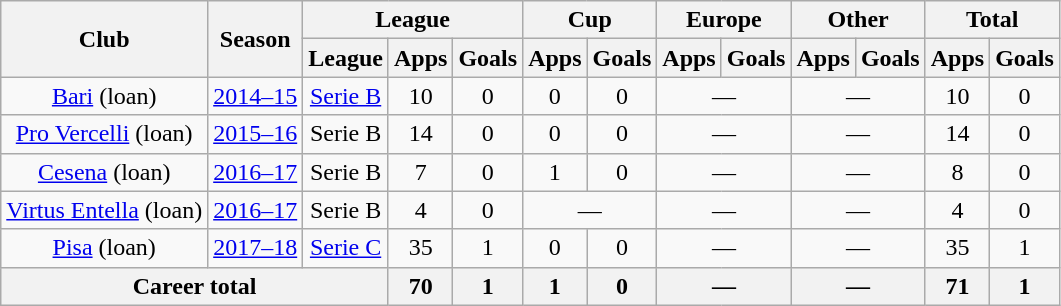<table class="wikitable" style="text-align: center;">
<tr>
<th rowspan="2">Club</th>
<th rowspan="2">Season</th>
<th colspan="3">League</th>
<th colspan="2">Cup</th>
<th colspan="2">Europe</th>
<th colspan="2">Other</th>
<th colspan="2">Total</th>
</tr>
<tr>
<th>League</th>
<th>Apps</th>
<th>Goals</th>
<th>Apps</th>
<th>Goals</th>
<th>Apps</th>
<th>Goals</th>
<th>Apps</th>
<th>Goals</th>
<th>Apps</th>
<th>Goals</th>
</tr>
<tr>
<td><a href='#'>Bari</a> (loan)</td>
<td><a href='#'>2014–15</a></td>
<td><a href='#'>Serie B</a></td>
<td>10</td>
<td>0</td>
<td>0</td>
<td>0</td>
<td colspan="2">—</td>
<td colspan="2">—</td>
<td>10</td>
<td>0</td>
</tr>
<tr>
<td><a href='#'>Pro Vercelli</a> (loan)</td>
<td><a href='#'>2015–16</a></td>
<td>Serie B</td>
<td>14</td>
<td>0</td>
<td>0</td>
<td>0</td>
<td colspan="2">—</td>
<td colspan="2">—</td>
<td>14</td>
<td>0</td>
</tr>
<tr>
<td><a href='#'>Cesena</a> (loan)</td>
<td><a href='#'>2016–17</a></td>
<td>Serie B</td>
<td>7</td>
<td>0</td>
<td>1</td>
<td>0</td>
<td colspan="2">—</td>
<td colspan="2">—</td>
<td>8</td>
<td>0</td>
</tr>
<tr>
<td><a href='#'>Virtus Entella</a> (loan)</td>
<td><a href='#'>2016–17</a></td>
<td>Serie B</td>
<td>4</td>
<td>0</td>
<td colspan="2">—</td>
<td colspan="2">—</td>
<td colspan="2">—</td>
<td>4</td>
<td>0</td>
</tr>
<tr>
<td><a href='#'>Pisa</a> (loan)</td>
<td><a href='#'>2017–18</a></td>
<td><a href='#'>Serie C</a></td>
<td>35</td>
<td>1</td>
<td>0</td>
<td>0</td>
<td colspan="2">—</td>
<td colspan="2">—</td>
<td>35</td>
<td>1</td>
</tr>
<tr>
<th colspan="3">Career total</th>
<th>70</th>
<th>1</th>
<th>1</th>
<th>0</th>
<th colspan="2">—</th>
<th colspan="2">—</th>
<th>71</th>
<th>1</th>
</tr>
</table>
